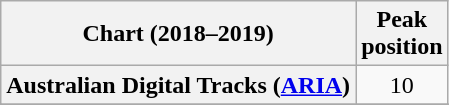<table class="wikitable sortable plainrowheaders" style="text-align:center">
<tr>
<th>Chart (2018–2019)</th>
<th>Peak<br>position</th>
</tr>
<tr>
<th scope="row">Australian Digital Tracks (<a href='#'>ARIA</a>)</th>
<td>10</td>
</tr>
<tr>
</tr>
<tr>
</tr>
<tr>
</tr>
</table>
